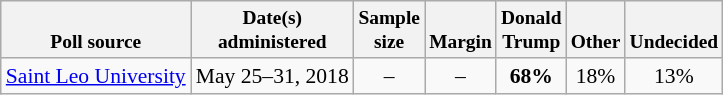<table class="wikitable" style="font-size:90%;text-align:center;">
<tr valign=bottom style="font-size:90%;">
<th>Poll source</th>
<th>Date(s)<br>administered</th>
<th>Sample<br>size</th>
<th>Margin<br></th>
<th>Donald<br>Trump</th>
<th>Other</th>
<th>Undecided</th>
</tr>
<tr>
<td style="text-align:left;"><a href='#'>Saint Leo University</a></td>
<td>May 25–31, 2018</td>
<td>–</td>
<td>–</td>
<td><strong>68%</strong></td>
<td>18%</td>
<td>13%</td>
</tr>
</table>
